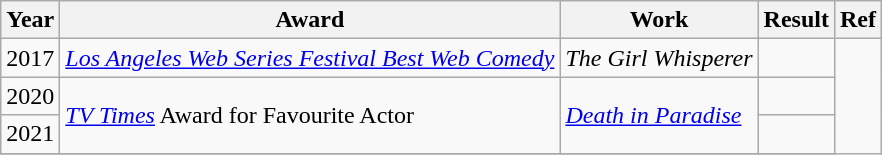<table class=wikitable>
<tr>
<th>Year</th>
<th>Award</th>
<th>Work</th>
<th>Result</th>
<th>Ref</th>
</tr>
<tr>
<td>2017</td>
<td><em><a href='#'> Los Angeles Web Series Festival Best Web Comedy</a></em></td>
<td><em>The Girl Whisperer</em> </td>
<td></td>
</tr>
<tr>
<td>2020</td>
<td rowspan=2><em><a href='#'>TV Times</a></em> Award for Favourite Actor</td>
<td rowspan=2><em><a href='#'>Death in Paradise</a></em> </td>
<td></td>
</tr>
<tr>
<td>2021</td>
<td></td>
</tr>
<tr>
</tr>
</table>
